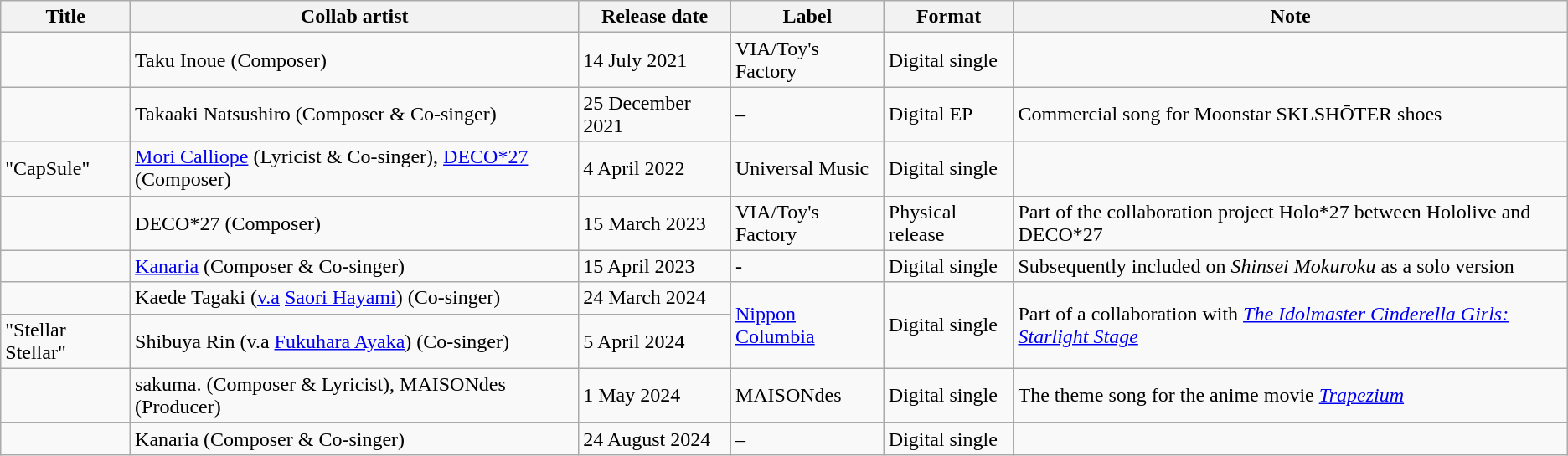<table class="wikitable">
<tr>
<th>Title</th>
<th>Collab artist</th>
<th>Release date</th>
<th>Label</th>
<th>Format</th>
<th>Note</th>
</tr>
<tr>
<td align="left"></td>
<td>Taku Inoue (Composer)</td>
<td align="left">14 July 2021</td>
<td align="left">VIA/Toy's Factory</td>
<td align="left">Digital single</td>
<td></td>
</tr>
<tr>
<td align="left"></td>
<td>Takaaki Natsushiro (Composer & Co-singer)</td>
<td align="left">25 December 2021</td>
<td>–</td>
<td align="left">Digital EP</td>
<td>Commercial song for Moonstar SKLSHŌTER shoes</td>
</tr>
<tr>
<td align="left">"CapSule"</td>
<td><a href='#'>Mori Calliope</a> (Lyricist & Co-singer), <a href='#'>DECO*27</a> (Composer)</td>
<td align="left">4 April 2022</td>
<td align="left">Universal Music</td>
<td align="left">Digital single</td>
<td></td>
</tr>
<tr>
<td align="left"></td>
<td>DECO*27 (Composer)</td>
<td align="left">15 March 2023</td>
<td align="left">VIA/Toy's Factory</td>
<td align="left">Physical release</td>
<td>Part of the collaboration project Holo*27 between Hololive and DECO*27</td>
</tr>
<tr>
<td align="left"></td>
<td><a href='#'>Kanaria</a> (Composer & Co-singer)</td>
<td align="left">15 April 2023</td>
<td align="left">-</td>
<td align="left">Digital single</td>
<td>Subsequently included on <em>Shinsei Mokuroku</em> as a solo version</td>
</tr>
<tr>
<td align="left"></td>
<td>Kaede Tagaki (<a href='#'>v.a</a> <a href='#'>Saori Hayami</a>) (Co-singer)</td>
<td align="left">24 March 2024</td>
<td align="left" rowspan="2"><a href='#'>Nippon Columbia</a></td>
<td align="left" rowspan="2">Digital single</td>
<td align="left" rowspan="2">Part of a collaboration with <em><a href='#'>The Idolmaster Cinderella Girls: Starlight Stage</a></em></td>
</tr>
<tr>
<td align="left">"Stellar Stellar"</td>
<td>Shibuya Rin (v.a <a href='#'>Fukuhara Ayaka</a>) (Co-singer)</td>
<td align="left">5 April 2024</td>
</tr>
<tr>
<td align="left"></td>
<td>sakuma. (Composer & Lyricist), MAISONdes (Producer)</td>
<td align="left">1 May 2024</td>
<td align="left">MAISONdes</td>
<td align="left">Digital single</td>
<td align="left">The theme song for the anime movie <a href='#'><em>Trapezium</em></a></td>
</tr>
<tr>
<td align="left"></td>
<td align="left">Kanaria (Composer & Co-singer)</td>
<td align="left">24 August 2024</td>
<td>–</td>
<td align="left">Digital single</td>
<td></td>
</tr>
</table>
